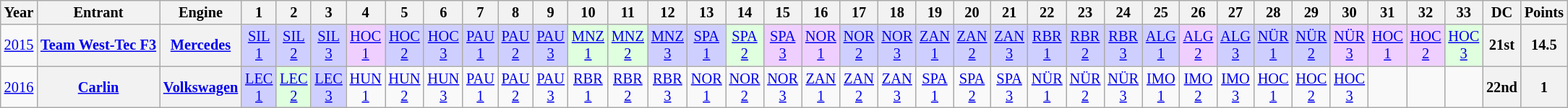<table class="wikitable" style="text-align:center; font-size:85%">
<tr>
<th>Year</th>
<th>Entrant</th>
<th>Engine</th>
<th>1</th>
<th>2</th>
<th>3</th>
<th>4</th>
<th>5</th>
<th>6</th>
<th>7</th>
<th>8</th>
<th>9</th>
<th>10</th>
<th>11</th>
<th>12</th>
<th>13</th>
<th>14</th>
<th>15</th>
<th>16</th>
<th>17</th>
<th>18</th>
<th>19</th>
<th>20</th>
<th>21</th>
<th>22</th>
<th>23</th>
<th>24</th>
<th>25</th>
<th>26</th>
<th>27</th>
<th>28</th>
<th>29</th>
<th>30</th>
<th>31</th>
<th>32</th>
<th>33</th>
<th>DC</th>
<th>Points</th>
</tr>
<tr>
<td><a href='#'>2015</a></td>
<th nowrap><a href='#'>Team West-Tec F3</a></th>
<th nowrap><a href='#'>Mercedes</a></th>
<td style="background:#CFCFFF;"><a href='#'>SIL<br>1</a><br></td>
<td style="background:#CFCFFF;"><a href='#'>SIL<br>2</a><br></td>
<td style="background:#CFCFFF;"><a href='#'>SIL<br>3</a><br></td>
<td style="background:#EFCFFF;"><a href='#'>HOC<br>1</a><br></td>
<td style="background:#CFCFFF;"><a href='#'>HOC<br>2</a><br></td>
<td style="background:#CFCFFF;"><a href='#'>HOC<br>3</a><br></td>
<td style="background:#CFCFFF;"><a href='#'>PAU<br>1</a><br></td>
<td style="background:#CFCFFF;"><a href='#'>PAU<br>2</a><br></td>
<td style="background:#CFCFFF;"><a href='#'>PAU<br>3</a><br></td>
<td style="background:#DFFFDF;"><a href='#'>MNZ<br>1</a><br></td>
<td style="background:#DFFFDF;"><a href='#'>MNZ<br>2</a><br></td>
<td style="background:#CFCFFF;"><a href='#'>MNZ<br>3</a><br></td>
<td style="background:#CFCFFF;"><a href='#'>SPA<br>1</a><br></td>
<td style="background:#DFFFDF;"><a href='#'>SPA<br>2</a><br></td>
<td style="background:#EFCFFF;"><a href='#'>SPA<br>3</a><br></td>
<td style="background:#EFCFFF;"><a href='#'>NOR<br>1</a><br></td>
<td style="background:#CFCFFF;"><a href='#'>NOR<br>2</a><br></td>
<td style="background:#CFCFFF;"><a href='#'>NOR<br>3</a><br></td>
<td style="background:#CFCFFF;"><a href='#'>ZAN<br>1</a><br></td>
<td style="background:#CFCFFF;"><a href='#'>ZAN<br>2</a><br></td>
<td style="background:#CFCFFF;"><a href='#'>ZAN<br>3</a><br></td>
<td style="background:#CFCFFF;"><a href='#'>RBR<br>1</a><br></td>
<td style="background:#CFCFFF;"><a href='#'>RBR<br>2</a><br></td>
<td style="background:#CFCFFF;"><a href='#'>RBR<br>3</a><br></td>
<td style="background:#CFCFFF;"><a href='#'>ALG<br>1</a><br></td>
<td style="background:#EFCFFF;"><a href='#'>ALG<br>2</a><br></td>
<td style="background:#CFCFFF;"><a href='#'>ALG<br>3</a><br></td>
<td style="background:#CFCFFF;"><a href='#'>NÜR<br>1</a><br></td>
<td style="background:#CFCFFF;"><a href='#'>NÜR<br>2</a><br></td>
<td style="background:#EFCFFF;"><a href='#'>NÜR<br>3</a><br></td>
<td style="background:#EFCFFF;"><a href='#'>HOC<br>1</a><br></td>
<td style="background:#EFCFFF;"><a href='#'>HOC<br>2</a><br></td>
<td style="background:#DFFFDF;"><a href='#'>HOC<br>3</a><br></td>
<th>21st</th>
<th>14.5</th>
</tr>
<tr>
<td><a href='#'>2016</a></td>
<th nowrap><a href='#'>Carlin</a></th>
<th nowrap><a href='#'>Volkswagen</a></th>
<td style="background:#CFCFFF;"><a href='#'>LEC<br>1</a><br></td>
<td style="background:#DFFFDF;"><a href='#'>LEC<br>2</a><br></td>
<td style="background:#CFCFFF;"><a href='#'>LEC<br>3</a><br></td>
<td><a href='#'>HUN<br>1</a></td>
<td><a href='#'>HUN<br>2</a></td>
<td><a href='#'>HUN<br>3</a></td>
<td><a href='#'>PAU<br>1</a></td>
<td><a href='#'>PAU<br>2</a></td>
<td><a href='#'>PAU<br>3</a></td>
<td><a href='#'>RBR<br>1</a></td>
<td><a href='#'>RBR<br>2</a></td>
<td><a href='#'>RBR<br>3</a></td>
<td><a href='#'>NOR<br>1</a></td>
<td><a href='#'>NOR<br>2</a></td>
<td><a href='#'>NOR<br>3</a></td>
<td><a href='#'>ZAN<br>1</a></td>
<td><a href='#'>ZAN<br>2</a></td>
<td><a href='#'>ZAN<br>3</a></td>
<td><a href='#'>SPA<br>1</a></td>
<td><a href='#'>SPA<br>2</a></td>
<td><a href='#'>SPA<br>3</a></td>
<td><a href='#'>NÜR<br>1</a></td>
<td><a href='#'>NÜR<br>2</a></td>
<td><a href='#'>NÜR<br>3</a></td>
<td><a href='#'>IMO<br>1</a></td>
<td><a href='#'>IMO<br>2</a></td>
<td><a href='#'>IMO<br>3</a></td>
<td><a href='#'>HOC<br>1</a></td>
<td><a href='#'>HOC<br>2</a></td>
<td><a href='#'>HOC<br>3</a></td>
<td></td>
<td></td>
<td></td>
<th>22nd</th>
<th>1</th>
</tr>
</table>
